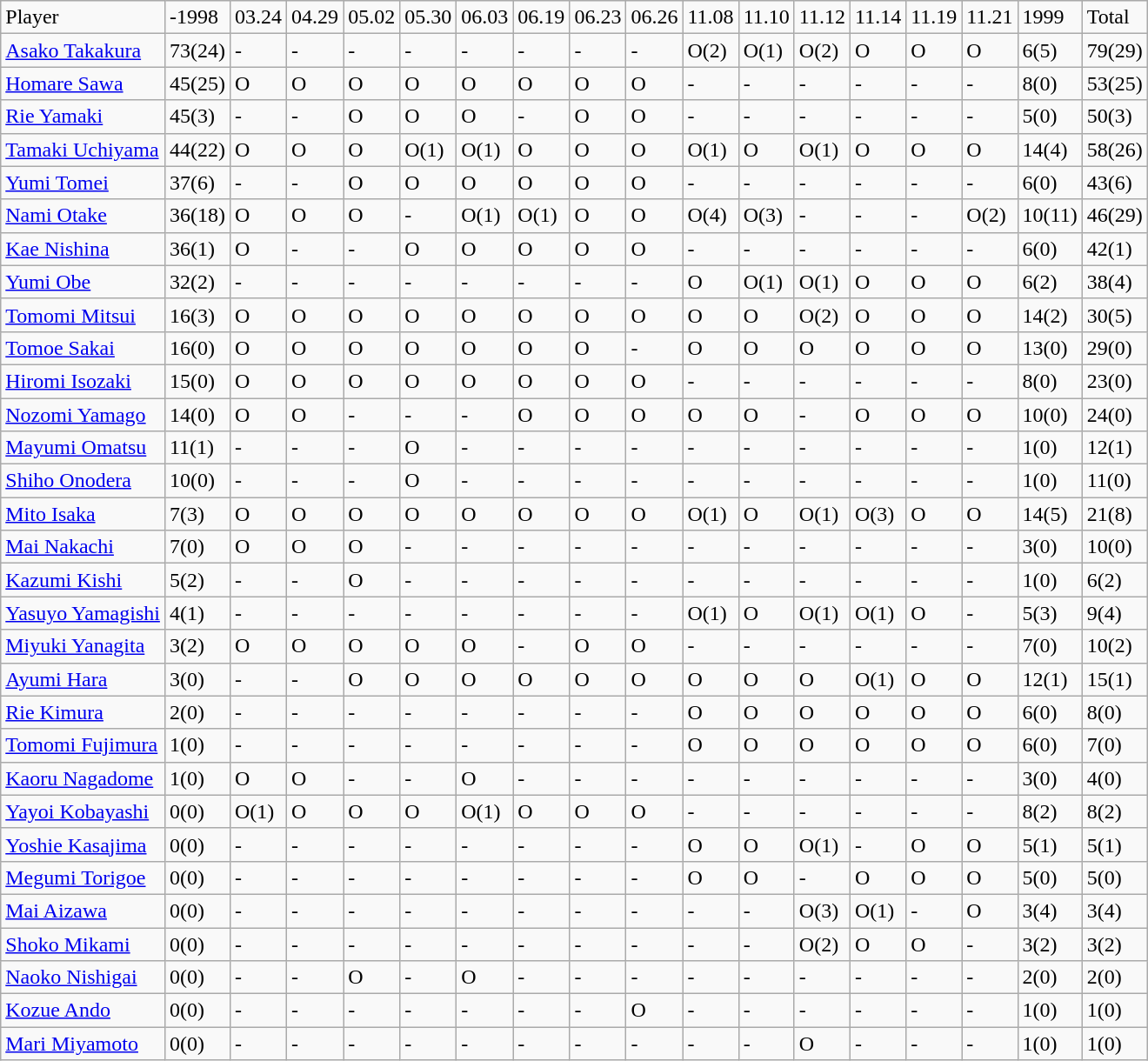<table class="wikitable" style="text-align:left;">
<tr>
<td>Player</td>
<td>-1998</td>
<td>03.24</td>
<td>04.29</td>
<td>05.02</td>
<td>05.30</td>
<td>06.03</td>
<td>06.19</td>
<td>06.23</td>
<td>06.26</td>
<td>11.08</td>
<td>11.10</td>
<td>11.12</td>
<td>11.14</td>
<td>11.19</td>
<td>11.21</td>
<td>1999</td>
<td>Total</td>
</tr>
<tr>
<td><a href='#'>Asako Takakura</a></td>
<td>73(24)</td>
<td>-</td>
<td>-</td>
<td>-</td>
<td>-</td>
<td>-</td>
<td>-</td>
<td>-</td>
<td>-</td>
<td>O(2)</td>
<td>O(1)</td>
<td>O(2)</td>
<td>O</td>
<td>O</td>
<td>O</td>
<td>6(5)</td>
<td>79(29)</td>
</tr>
<tr>
<td><a href='#'>Homare Sawa</a></td>
<td>45(25)</td>
<td>O</td>
<td>O</td>
<td>O</td>
<td>O</td>
<td>O</td>
<td>O</td>
<td>O</td>
<td>O</td>
<td>-</td>
<td>-</td>
<td>-</td>
<td>-</td>
<td>-</td>
<td>-</td>
<td>8(0)</td>
<td>53(25)</td>
</tr>
<tr>
<td><a href='#'>Rie Yamaki</a></td>
<td>45(3)</td>
<td>-</td>
<td>-</td>
<td>O</td>
<td>O</td>
<td>O</td>
<td>-</td>
<td>O</td>
<td>O</td>
<td>-</td>
<td>-</td>
<td>-</td>
<td>-</td>
<td>-</td>
<td>-</td>
<td>5(0)</td>
<td>50(3)</td>
</tr>
<tr>
<td><a href='#'>Tamaki Uchiyama</a></td>
<td>44(22)</td>
<td>O</td>
<td>O</td>
<td>O</td>
<td>O(1)</td>
<td>O(1)</td>
<td>O</td>
<td>O</td>
<td>O</td>
<td>O(1)</td>
<td>O</td>
<td>O(1)</td>
<td>O</td>
<td>O</td>
<td>O</td>
<td>14(4)</td>
<td>58(26)</td>
</tr>
<tr>
<td><a href='#'>Yumi Tomei</a></td>
<td>37(6)</td>
<td>-</td>
<td>-</td>
<td>O</td>
<td>O</td>
<td>O</td>
<td>O</td>
<td>O</td>
<td>O</td>
<td>-</td>
<td>-</td>
<td>-</td>
<td>-</td>
<td>-</td>
<td>-</td>
<td>6(0)</td>
<td>43(6)</td>
</tr>
<tr>
<td><a href='#'>Nami Otake</a></td>
<td>36(18)</td>
<td>O</td>
<td>O</td>
<td>O</td>
<td>-</td>
<td>O(1)</td>
<td>O(1)</td>
<td>O</td>
<td>O</td>
<td>O(4)</td>
<td>O(3)</td>
<td>-</td>
<td>-</td>
<td>-</td>
<td>O(2)</td>
<td>10(11)</td>
<td>46(29)</td>
</tr>
<tr>
<td><a href='#'>Kae Nishina</a></td>
<td>36(1)</td>
<td>O</td>
<td>-</td>
<td>-</td>
<td>O</td>
<td>O</td>
<td>O</td>
<td>O</td>
<td>O</td>
<td>-</td>
<td>-</td>
<td>-</td>
<td>-</td>
<td>-</td>
<td>-</td>
<td>6(0)</td>
<td>42(1)</td>
</tr>
<tr>
<td><a href='#'>Yumi Obe</a></td>
<td>32(2)</td>
<td>-</td>
<td>-</td>
<td>-</td>
<td>-</td>
<td>-</td>
<td>-</td>
<td>-</td>
<td>-</td>
<td>O</td>
<td>O(1)</td>
<td>O(1)</td>
<td>O</td>
<td>O</td>
<td>O</td>
<td>6(2)</td>
<td>38(4)</td>
</tr>
<tr>
<td><a href='#'>Tomomi Mitsui</a></td>
<td>16(3)</td>
<td>O</td>
<td>O</td>
<td>O</td>
<td>O</td>
<td>O</td>
<td>O</td>
<td>O</td>
<td>O</td>
<td>O</td>
<td>O</td>
<td>O(2)</td>
<td>O</td>
<td>O</td>
<td>O</td>
<td>14(2)</td>
<td>30(5)</td>
</tr>
<tr>
<td><a href='#'>Tomoe Sakai</a></td>
<td>16(0)</td>
<td>O</td>
<td>O</td>
<td>O</td>
<td>O</td>
<td>O</td>
<td>O</td>
<td>O</td>
<td>-</td>
<td>O</td>
<td>O</td>
<td>O</td>
<td>O</td>
<td>O</td>
<td>O</td>
<td>13(0)</td>
<td>29(0)</td>
</tr>
<tr>
<td><a href='#'>Hiromi Isozaki</a></td>
<td>15(0)</td>
<td>O</td>
<td>O</td>
<td>O</td>
<td>O</td>
<td>O</td>
<td>O</td>
<td>O</td>
<td>O</td>
<td>-</td>
<td>-</td>
<td>-</td>
<td>-</td>
<td>-</td>
<td>-</td>
<td>8(0)</td>
<td>23(0)</td>
</tr>
<tr>
<td><a href='#'>Nozomi Yamago</a></td>
<td>14(0)</td>
<td>O</td>
<td>O</td>
<td>-</td>
<td>-</td>
<td>-</td>
<td>O</td>
<td>O</td>
<td>O</td>
<td>O</td>
<td>O</td>
<td>-</td>
<td>O</td>
<td>O</td>
<td>O</td>
<td>10(0)</td>
<td>24(0)</td>
</tr>
<tr>
<td><a href='#'>Mayumi Omatsu</a></td>
<td>11(1)</td>
<td>-</td>
<td>-</td>
<td>-</td>
<td>O</td>
<td>-</td>
<td>-</td>
<td>-</td>
<td>-</td>
<td>-</td>
<td>-</td>
<td>-</td>
<td>-</td>
<td>-</td>
<td>-</td>
<td>1(0)</td>
<td>12(1)</td>
</tr>
<tr>
<td><a href='#'>Shiho Onodera</a></td>
<td>10(0)</td>
<td>-</td>
<td>-</td>
<td>-</td>
<td>O</td>
<td>-</td>
<td>-</td>
<td>-</td>
<td>-</td>
<td>-</td>
<td>-</td>
<td>-</td>
<td>-</td>
<td>-</td>
<td>-</td>
<td>1(0)</td>
<td>11(0)</td>
</tr>
<tr>
<td><a href='#'>Mito Isaka</a></td>
<td>7(3)</td>
<td>O</td>
<td>O</td>
<td>O</td>
<td>O</td>
<td>O</td>
<td>O</td>
<td>O</td>
<td>O</td>
<td>O(1)</td>
<td>O</td>
<td>O(1)</td>
<td>O(3)</td>
<td>O</td>
<td>O</td>
<td>14(5)</td>
<td>21(8)</td>
</tr>
<tr>
<td><a href='#'>Mai Nakachi</a></td>
<td>7(0)</td>
<td>O</td>
<td>O</td>
<td>O</td>
<td>-</td>
<td>-</td>
<td>-</td>
<td>-</td>
<td>-</td>
<td>-</td>
<td>-</td>
<td>-</td>
<td>-</td>
<td>-</td>
<td>-</td>
<td>3(0)</td>
<td>10(0)</td>
</tr>
<tr>
<td><a href='#'>Kazumi Kishi</a></td>
<td>5(2)</td>
<td>-</td>
<td>-</td>
<td>O</td>
<td>-</td>
<td>-</td>
<td>-</td>
<td>-</td>
<td>-</td>
<td>-</td>
<td>-</td>
<td>-</td>
<td>-</td>
<td>-</td>
<td>-</td>
<td>1(0)</td>
<td>6(2)</td>
</tr>
<tr>
<td><a href='#'>Yasuyo Yamagishi</a></td>
<td>4(1)</td>
<td>-</td>
<td>-</td>
<td>-</td>
<td>-</td>
<td>-</td>
<td>-</td>
<td>-</td>
<td>-</td>
<td>O(1)</td>
<td>O</td>
<td>O(1)</td>
<td>O(1)</td>
<td>O</td>
<td>-</td>
<td>5(3)</td>
<td>9(4)</td>
</tr>
<tr>
<td><a href='#'>Miyuki Yanagita</a></td>
<td>3(2)</td>
<td>O</td>
<td>O</td>
<td>O</td>
<td>O</td>
<td>O</td>
<td>-</td>
<td>O</td>
<td>O</td>
<td>-</td>
<td>-</td>
<td>-</td>
<td>-</td>
<td>-</td>
<td>-</td>
<td>7(0)</td>
<td>10(2)</td>
</tr>
<tr>
<td><a href='#'>Ayumi Hara</a></td>
<td>3(0)</td>
<td>-</td>
<td>-</td>
<td>O</td>
<td>O</td>
<td>O</td>
<td>O</td>
<td>O</td>
<td>O</td>
<td>O</td>
<td>O</td>
<td>O</td>
<td>O(1)</td>
<td>O</td>
<td>O</td>
<td>12(1)</td>
<td>15(1)</td>
</tr>
<tr>
<td><a href='#'>Rie Kimura</a></td>
<td>2(0)</td>
<td>-</td>
<td>-</td>
<td>-</td>
<td>-</td>
<td>-</td>
<td>-</td>
<td>-</td>
<td>-</td>
<td>O</td>
<td>O</td>
<td>O</td>
<td>O</td>
<td>O</td>
<td>O</td>
<td>6(0)</td>
<td>8(0)</td>
</tr>
<tr>
<td><a href='#'>Tomomi Fujimura</a></td>
<td>1(0)</td>
<td>-</td>
<td>-</td>
<td>-</td>
<td>-</td>
<td>-</td>
<td>-</td>
<td>-</td>
<td>-</td>
<td>O</td>
<td>O</td>
<td>O</td>
<td>O</td>
<td>O</td>
<td>O</td>
<td>6(0)</td>
<td>7(0)</td>
</tr>
<tr>
<td><a href='#'>Kaoru Nagadome</a></td>
<td>1(0)</td>
<td>O</td>
<td>O</td>
<td>-</td>
<td>-</td>
<td>O</td>
<td>-</td>
<td>-</td>
<td>-</td>
<td>-</td>
<td>-</td>
<td>-</td>
<td>-</td>
<td>-</td>
<td>-</td>
<td>3(0)</td>
<td>4(0)</td>
</tr>
<tr>
<td><a href='#'>Yayoi Kobayashi</a></td>
<td>0(0)</td>
<td>O(1)</td>
<td>O</td>
<td>O</td>
<td>O</td>
<td>O(1)</td>
<td>O</td>
<td>O</td>
<td>O</td>
<td>-</td>
<td>-</td>
<td>-</td>
<td>-</td>
<td>-</td>
<td>-</td>
<td>8(2)</td>
<td>8(2)</td>
</tr>
<tr>
<td><a href='#'>Yoshie Kasajima</a></td>
<td>0(0)</td>
<td>-</td>
<td>-</td>
<td>-</td>
<td>-</td>
<td>-</td>
<td>-</td>
<td>-</td>
<td>-</td>
<td>O</td>
<td>O</td>
<td>O(1)</td>
<td>-</td>
<td>O</td>
<td>O</td>
<td>5(1)</td>
<td>5(1)</td>
</tr>
<tr>
<td><a href='#'>Megumi Torigoe</a></td>
<td>0(0)</td>
<td>-</td>
<td>-</td>
<td>-</td>
<td>-</td>
<td>-</td>
<td>-</td>
<td>-</td>
<td>-</td>
<td>O</td>
<td>O</td>
<td>-</td>
<td>O</td>
<td>O</td>
<td>O</td>
<td>5(0)</td>
<td>5(0)</td>
</tr>
<tr>
<td><a href='#'>Mai Aizawa</a></td>
<td>0(0)</td>
<td>-</td>
<td>-</td>
<td>-</td>
<td>-</td>
<td>-</td>
<td>-</td>
<td>-</td>
<td>-</td>
<td>-</td>
<td>-</td>
<td>O(3)</td>
<td>O(1)</td>
<td>-</td>
<td>O</td>
<td>3(4)</td>
<td>3(4)</td>
</tr>
<tr>
<td><a href='#'>Shoko Mikami</a></td>
<td>0(0)</td>
<td>-</td>
<td>-</td>
<td>-</td>
<td>-</td>
<td>-</td>
<td>-</td>
<td>-</td>
<td>-</td>
<td>-</td>
<td>-</td>
<td>O(2)</td>
<td>O</td>
<td>O</td>
<td>-</td>
<td>3(2)</td>
<td>3(2)</td>
</tr>
<tr>
<td><a href='#'>Naoko Nishigai</a></td>
<td>0(0)</td>
<td>-</td>
<td>-</td>
<td>O</td>
<td>-</td>
<td>O</td>
<td>-</td>
<td>-</td>
<td>-</td>
<td>-</td>
<td>-</td>
<td>-</td>
<td>-</td>
<td>-</td>
<td>-</td>
<td>2(0)</td>
<td>2(0)</td>
</tr>
<tr>
<td><a href='#'>Kozue Ando</a></td>
<td>0(0)</td>
<td>-</td>
<td>-</td>
<td>-</td>
<td>-</td>
<td>-</td>
<td>-</td>
<td>-</td>
<td>O</td>
<td>-</td>
<td>-</td>
<td>-</td>
<td>-</td>
<td>-</td>
<td>-</td>
<td>1(0)</td>
<td>1(0)</td>
</tr>
<tr>
<td><a href='#'>Mari Miyamoto</a></td>
<td>0(0)</td>
<td>-</td>
<td>-</td>
<td>-</td>
<td>-</td>
<td>-</td>
<td>-</td>
<td>-</td>
<td>-</td>
<td>-</td>
<td>-</td>
<td>O</td>
<td>-</td>
<td>-</td>
<td>-</td>
<td>1(0)</td>
<td>1(0)</td>
</tr>
</table>
